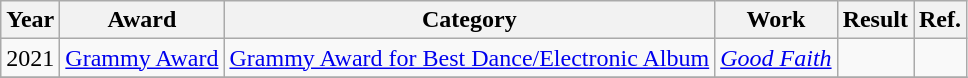<table class="wikitable sortable">
<tr style="text-align:center;">
<th>Year</th>
<th>Award</th>
<th>Category</th>
<th>Work</th>
<th>Result</th>
<th>Ref.</th>
</tr>
<tr>
<td>2021</td>
<td><a href='#'>Grammy Award</a></td>
<td><a href='#'>Grammy Award for Best Dance/Electronic Album</a></td>
<td><em><a href='#'>Good Faith</a></em></td>
<td></td>
<td style="text-align:center;"></td>
</tr>
<tr>
</tr>
</table>
